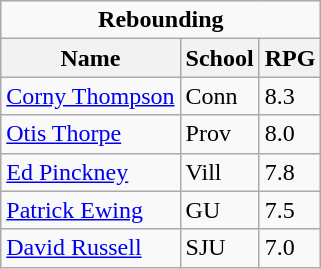<table class="wikitable">
<tr>
<td colspan=3 style="text-align:center;"><strong>Rebounding</strong></td>
</tr>
<tr>
<th>Name</th>
<th>School</th>
<th>RPG</th>
</tr>
<tr>
<td><a href='#'>Corny Thompson</a></td>
<td>Conn</td>
<td>8.3</td>
</tr>
<tr>
<td><a href='#'>Otis Thorpe</a></td>
<td>Prov</td>
<td>8.0</td>
</tr>
<tr>
<td><a href='#'>Ed Pinckney</a></td>
<td>Vill</td>
<td>7.8</td>
</tr>
<tr>
<td><a href='#'>Patrick Ewing</a></td>
<td>GU</td>
<td>7.5</td>
</tr>
<tr>
<td><a href='#'>David Russell</a></td>
<td>SJU</td>
<td>7.0</td>
</tr>
</table>
